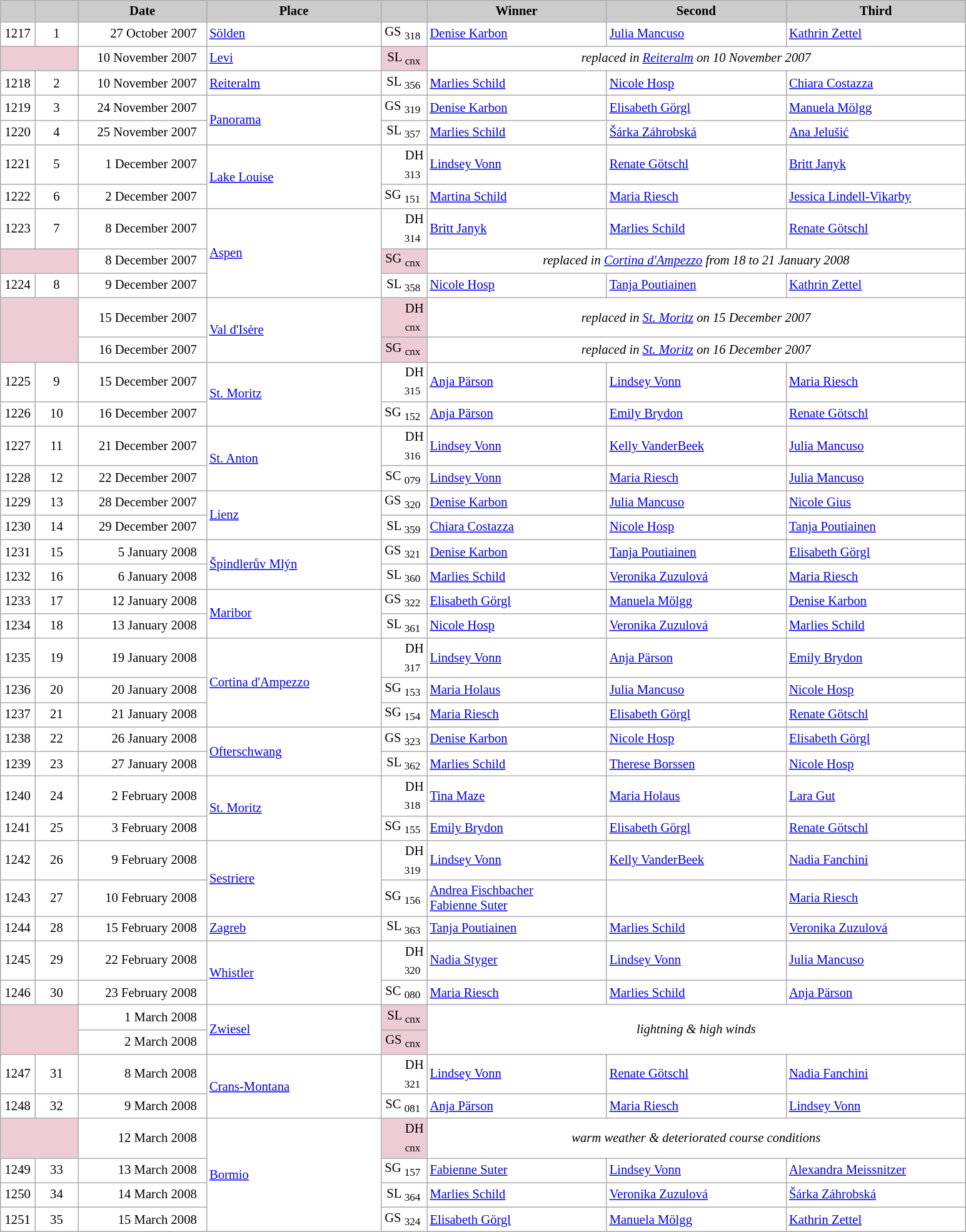<table class="wikitable plainrowheaders" style="background:#fff; font-size:86%; line-height:16px; border:grey solid 1px; border-collapse:collapse;">
<tr style="background:#ccc; text-align:center;">
<td align="center" width="30"></td>
<td align="center" width="40"></td>
<td align="center" width="130"><strong>Date</strong></td>
<td align="center" width="180"><strong>Place</strong></td>
<td align="center" width="42"></td>
<td align="center" width="185"><strong>Winner</strong></td>
<td align="center" width="185"><strong>Second</strong></td>
<td align="center" width="185"><strong>Third</strong></td>
</tr>
<tr>
<td align=center>1217</td>
<td align=center>1</td>
<td align=right>27 October 2007  </td>
<td> <a href='#'>Sölden</a></td>
<td align=right>GS <sub>318</sub> </td>
<td> <a href='#'>Denise Karbon</a></td>
<td> <a href='#'>Julia Mancuso</a></td>
<td> <a href='#'>Kathrin Zettel</a></td>
</tr>
<tr>
<td colspan=2 bgcolor="EDCCD5"></td>
<td align=right>10 November 2007  </td>
<td> <a href='#'>Levi</a></td>
<td bgcolor="EDCCD5" align=right>SL <sub>cnx</sub> </td>
<td colspan=3 align=center><em>replaced in <a href='#'>Reiteralm</a> on 10 November 2007</em></td>
</tr>
<tr>
<td align=center>1218</td>
<td align=center>2</td>
<td align=right><small></small>10 November 2007  </td>
<td> <a href='#'>Reiteralm</a></td>
<td align=right>SL <sub>356</sub> </td>
<td> <a href='#'>Marlies Schild</a></td>
<td> <a href='#'>Nicole Hosp</a></td>
<td> <a href='#'>Chiara Costazza</a></td>
</tr>
<tr>
<td align=center>1219</td>
<td align=center>3</td>
<td align=right>24 November 2007  </td>
<td rowspan=2> <a href='#'>Panorama</a></td>
<td align=right>GS <sub>319</sub> </td>
<td> <a href='#'>Denise Karbon</a></td>
<td> <a href='#'>Elisabeth Görgl</a></td>
<td> <a href='#'>Manuela Mölgg</a></td>
</tr>
<tr>
<td align=center>1220</td>
<td align=center>4</td>
<td align=right>25 November 2007  </td>
<td align=right>SL <sub>357</sub> </td>
<td> <a href='#'>Marlies Schild</a></td>
<td> <a href='#'>Šárka Záhrobská</a></td>
<td> <a href='#'>Ana Jelušić</a></td>
</tr>
<tr>
<td align=center>1221</td>
<td align=center>5</td>
<td align=right>1 December 2007  </td>
<td rowspan=2> <a href='#'>Lake Louise</a></td>
<td align=right>DH <sub>313</sub> </td>
<td> <a href='#'>Lindsey Vonn</a></td>
<td> <a href='#'>Renate Götschl</a></td>
<td> <a href='#'>Britt Janyk</a></td>
</tr>
<tr>
<td align=center>1222</td>
<td align=center>6</td>
<td align=right>2 December 2007  </td>
<td align=right>SG <sub>151</sub> </td>
<td> <a href='#'>Martina Schild</a></td>
<td> <a href='#'>Maria Riesch</a></td>
<td> <a href='#'>Jessica Lindell-Vikarby</a></td>
</tr>
<tr>
<td align=center>1223</td>
<td align=center>7</td>
<td align=right>8 December 2007  </td>
<td rowspan=3> <a href='#'>Aspen</a></td>
<td align=right>DH <sub>314</sub> </td>
<td> <a href='#'>Britt Janyk</a></td>
<td> <a href='#'>Marlies Schild</a></td>
<td> <a href='#'>Renate Götschl</a></td>
</tr>
<tr>
<td colspan=2 bgcolor="EDCCD5"></td>
<td align=right>8 December 2007  </td>
<td align=right bgcolor="EDCCD5">SG <sub>cnx</sub> </td>
<td colspan=3 align=center><em>replaced in <a href='#'>Cortina d'Ampezzo</a> from 18 to 21 January 2008</em></td>
</tr>
<tr>
<td align=center>1224</td>
<td align=center>8</td>
<td align=right>9 December 2007  </td>
<td align=right>SL <sub>358</sub> </td>
<td> <a href='#'>Nicole Hosp</a></td>
<td> <a href='#'>Tanja Poutiainen</a></td>
<td> <a href='#'>Kathrin Zettel</a></td>
</tr>
<tr>
<td colspan=2 rowspan=2 bgcolor="EDCCD5"></td>
<td align=right>15 December 2007  </td>
<td rowspan=2> <a href='#'>Val d'Isère</a></td>
<td bgcolor="EDCCD5" align=right>DH <sub>cnx</sub> </td>
<td colspan=3 align=center><em>replaced in <a href='#'>St. Moritz</a> on 15 December 2007</em></td>
</tr>
<tr>
<td align=right>16 December 2007  </td>
<td bgcolor="EDCCD5" align=right>SG <sub>cnx</sub> </td>
<td colspan=3 align=center><em>replaced in <a href='#'>St. Moritz</a> on 16 December 2007</em></td>
</tr>
<tr>
<td align=center>1225</td>
<td align=center>9</td>
<td align=right><small></small>15 December 2007  </td>
<td rowspan=2> <a href='#'>St. Moritz</a></td>
<td align=right>DH <sub>315</sub> </td>
<td> <a href='#'>Anja Pärson</a></td>
<td> <a href='#'>Lindsey Vonn</a></td>
<td> <a href='#'>Maria Riesch</a></td>
</tr>
<tr>
<td align=center>1226</td>
<td align=center>10</td>
<td align=right><small></small>16 December 2007  </td>
<td align=right>SG <sub>152</sub> </td>
<td> <a href='#'>Anja Pärson</a></td>
<td> <a href='#'>Emily Brydon</a></td>
<td> <a href='#'>Renate Götschl</a></td>
</tr>
<tr>
<td align=center>1227</td>
<td align=center>11</td>
<td align=right>21 December 2007  </td>
<td rowspan=2> <a href='#'>St. Anton</a></td>
<td align=right>DH <sub>316</sub> </td>
<td> <a href='#'>Lindsey Vonn</a></td>
<td> <a href='#'>Kelly VanderBeek</a></td>
<td> <a href='#'>Julia Mancuso</a></td>
</tr>
<tr>
<td align=center>1228</td>
<td align=center>12</td>
<td align=right>22 December 2007  </td>
<td align=right>SC <sub>079</sub> </td>
<td> <a href='#'>Lindsey Vonn</a></td>
<td> <a href='#'>Maria Riesch</a></td>
<td> <a href='#'>Julia Mancuso</a></td>
</tr>
<tr>
<td align=center>1229</td>
<td align=center>13</td>
<td align=right>28 December 2007  </td>
<td rowspan=2> <a href='#'>Lienz</a></td>
<td align=right>GS <sub>320</sub> </td>
<td> <a href='#'>Denise Karbon</a></td>
<td> <a href='#'>Julia Mancuso</a></td>
<td> <a href='#'>Nicole Gius</a></td>
</tr>
<tr>
<td align=center>1230</td>
<td align=center>14</td>
<td align=right>29 December 2007  </td>
<td align=right>SL <sub>359</sub> </td>
<td> <a href='#'>Chiara Costazza</a></td>
<td> <a href='#'>Nicole Hosp</a></td>
<td> <a href='#'>Tanja Poutiainen</a></td>
</tr>
<tr>
<td align=center>1231</td>
<td align=center>15</td>
<td align=right>5 January 2008  </td>
<td rowspan=2> <a href='#'>Špindlerův Mlýn</a></td>
<td align=right>GS <sub>321</sub> </td>
<td> <a href='#'>Denise Karbon</a></td>
<td> <a href='#'>Tanja Poutiainen</a></td>
<td> <a href='#'>Elisabeth Görgl</a></td>
</tr>
<tr>
<td align=center>1232</td>
<td align=center>16</td>
<td align=right>6 January 2008  </td>
<td align=right>SL <sub>360</sub> </td>
<td> <a href='#'>Marlies Schild</a></td>
<td> <a href='#'>Veronika Zuzulová</a></td>
<td> <a href='#'>Maria Riesch</a></td>
</tr>
<tr>
<td align=center>1233</td>
<td align=center>17</td>
<td align=right>12 January 2008  </td>
<td rowspan=2> <a href='#'>Maribor</a></td>
<td align=right>GS <sub>322</sub> </td>
<td> <a href='#'>Elisabeth Görgl</a></td>
<td> <a href='#'>Manuela Mölgg</a></td>
<td> <a href='#'>Denise Karbon</a></td>
</tr>
<tr>
<td align=center>1234</td>
<td align=center>18</td>
<td align=right>13 January 2008  </td>
<td align=right>SL <sub>361</sub> </td>
<td> <a href='#'>Nicole Hosp</a></td>
<td> <a href='#'>Veronika Zuzulová</a></td>
<td> <a href='#'>Marlies Schild</a></td>
</tr>
<tr>
<td align=center>1235</td>
<td align=center>19</td>
<td align=right>19 January 2008  </td>
<td rowspan=3> <a href='#'>Cortina d'Ampezzo</a></td>
<td align=right>DH <sub>317</sub> </td>
<td> <a href='#'>Lindsey Vonn</a></td>
<td> <a href='#'>Anja Pärson</a></td>
<td> <a href='#'>Emily Brydon</a></td>
</tr>
<tr>
<td align=center>1236</td>
<td align=center>20</td>
<td align=right>20 January 2008  </td>
<td align=right>SG <sub>153</sub> </td>
<td> <a href='#'>Maria Holaus</a></td>
<td> <a href='#'>Julia Mancuso</a></td>
<td> <a href='#'>Nicole Hosp</a></td>
</tr>
<tr>
<td align=center>1237</td>
<td align=center>21</td>
<td align=right><small></small>21 January 2008  </td>
<td align=right>SG <sub>154</sub> </td>
<td> <a href='#'>Maria Riesch</a></td>
<td> <a href='#'>Elisabeth Görgl</a></td>
<td> <a href='#'>Renate Götschl</a></td>
</tr>
<tr>
<td align=center>1238</td>
<td align=center>22</td>
<td align=right>26 January 2008  </td>
<td rowspan=2> <a href='#'>Ofterschwang</a></td>
<td align=right>GS <sub>323</sub> </td>
<td> <a href='#'>Denise Karbon</a></td>
<td> <a href='#'>Nicole Hosp</a></td>
<td> <a href='#'>Elisabeth Görgl</a></td>
</tr>
<tr>
<td align=center>1239</td>
<td align=center>23</td>
<td align=right>27 January 2008  </td>
<td align=right>SL <sub>362</sub> </td>
<td> <a href='#'>Marlies Schild</a></td>
<td> <a href='#'>Therese Borssen</a></td>
<td> <a href='#'>Nicole Hosp</a></td>
</tr>
<tr>
<td align=center>1240</td>
<td align=center>24</td>
<td align=right>2 February 2008  </td>
<td rowspan=2> <a href='#'>St. Moritz</a></td>
<td align=right>DH <sub>318</sub> </td>
<td> <a href='#'>Tina Maze</a></td>
<td> <a href='#'>Maria Holaus</a></td>
<td> <a href='#'>Lara Gut</a></td>
</tr>
<tr>
<td align=center>1241</td>
<td align=center>25</td>
<td align=right>3 February 2008  </td>
<td align=right>SG <sub>155</sub> </td>
<td> <a href='#'>Emily Brydon</a></td>
<td> <a href='#'>Elisabeth Görgl</a></td>
<td> <a href='#'>Renate Götschl</a></td>
</tr>
<tr>
<td align=center>1242</td>
<td align=center>26</td>
<td align=right>9 February 2008  </td>
<td rowspan=2> <a href='#'>Sestriere</a></td>
<td align=right>DH <sub>319</sub> </td>
<td> <a href='#'>Lindsey Vonn</a></td>
<td> <a href='#'>Kelly VanderBeek</a></td>
<td> <a href='#'>Nadia Fanchini</a></td>
</tr>
<tr>
<td align=center>1243</td>
<td align=center>27</td>
<td align=right>10 February 2008  </td>
<td align=right>SG <sub>156</sub> </td>
<td> <a href='#'>Andrea Fischbacher</a><br> <a href='#'>Fabienne Suter</a></td>
<td></td>
<td> <a href='#'>Maria Riesch</a></td>
</tr>
<tr>
<td align=center>1244</td>
<td align=center>28</td>
<td align=right>15 February 2008  </td>
<td> <a href='#'>Zagreb</a></td>
<td align=right>SL <sub>363</sub> </td>
<td> <a href='#'>Tanja Poutiainen</a></td>
<td> <a href='#'>Marlies Schild</a></td>
<td> <a href='#'>Veronika Zuzulová</a></td>
</tr>
<tr>
<td align=center>1245</td>
<td align=center>29</td>
<td align=right>22 February 2008  </td>
<td rowspan=2> <a href='#'>Whistler</a></td>
<td align=right>DH <sub>320</sub> </td>
<td> <a href='#'>Nadia Styger</a></td>
<td> <a href='#'>Lindsey Vonn</a></td>
<td> <a href='#'>Julia Mancuso</a></td>
</tr>
<tr>
<td align=center>1246</td>
<td align=center>30</td>
<td align=right>23 February 2008  </td>
<td align=right>SC <sub>080</sub> </td>
<td> <a href='#'>Maria Riesch</a></td>
<td> <a href='#'>Marlies Schild</a></td>
<td> <a href='#'>Anja Pärson</a></td>
</tr>
<tr>
<td rowspan=2 colspan=2 bgcolor="EDCCD5"></td>
<td align=right>1 March 2008  </td>
<td rowspan=2> <a href='#'>Zwiesel</a></td>
<td align=right bgcolor="EDCCD5">SL <sub>cnx</sub> </td>
<td rowspan=2 colspan=3 align=center><em>lightning & high winds</em></td>
</tr>
<tr>
<td align=right>2 March 2008  </td>
<td align=right bgcolor="EDCCD5">GS <sub>cnx</sub> </td>
</tr>
<tr>
<td align=center>1247</td>
<td align=center>31</td>
<td align=right>8 March 2008  </td>
<td rowspan=2> <a href='#'>Crans-Montana</a></td>
<td align=right>DH <sub>321</sub> </td>
<td> <a href='#'>Lindsey Vonn</a></td>
<td> <a href='#'>Renate Götschl</a></td>
<td> <a href='#'>Nadia Fanchini</a></td>
</tr>
<tr>
<td align=center>1248</td>
<td align=center>32</td>
<td align=right>9 March 2008  </td>
<td align=right>SC <sub>081</sub> </td>
<td> <a href='#'>Anja Pärson</a></td>
<td> <a href='#'>Maria Riesch</a></td>
<td> <a href='#'>Lindsey Vonn</a></td>
</tr>
<tr>
<td colspan=2 bgcolor="EDCCD5"></td>
<td align=right>12 March 2008  </td>
<td rowspan=4> <a href='#'>Bormio</a></td>
<td align=right bgcolor="EDCCD5">DH <sub>cnx</sub> </td>
<td colspan=3 align=center><em>warm weather & deteriorated course conditions</em></td>
</tr>
<tr>
<td align=center>1249</td>
<td align=center>33</td>
<td align=right>13 March 2008  </td>
<td align=right>SG <sub>157</sub> </td>
<td> <a href='#'>Fabienne Suter</a></td>
<td> <a href='#'>Lindsey Vonn</a></td>
<td> <a href='#'>Alexandra Meissnitzer</a></td>
</tr>
<tr>
<td align=center>1250</td>
<td align=center>34</td>
<td align=right>14 March 2008  </td>
<td align=right>SL <sub>364</sub> </td>
<td> <a href='#'>Marlies Schild</a></td>
<td> <a href='#'>Veronika Zuzulová</a></td>
<td> <a href='#'>Šárka Záhrobská</a></td>
</tr>
<tr>
<td align=center>1251</td>
<td align=center>35</td>
<td align=right>15 March 2008  </td>
<td align=right>GS <sub>324</sub> </td>
<td> <a href='#'>Elisabeth Görgl</a></td>
<td> <a href='#'>Manuela Mölgg</a></td>
<td> <a href='#'>Kathrin Zettel</a></td>
</tr>
</table>
